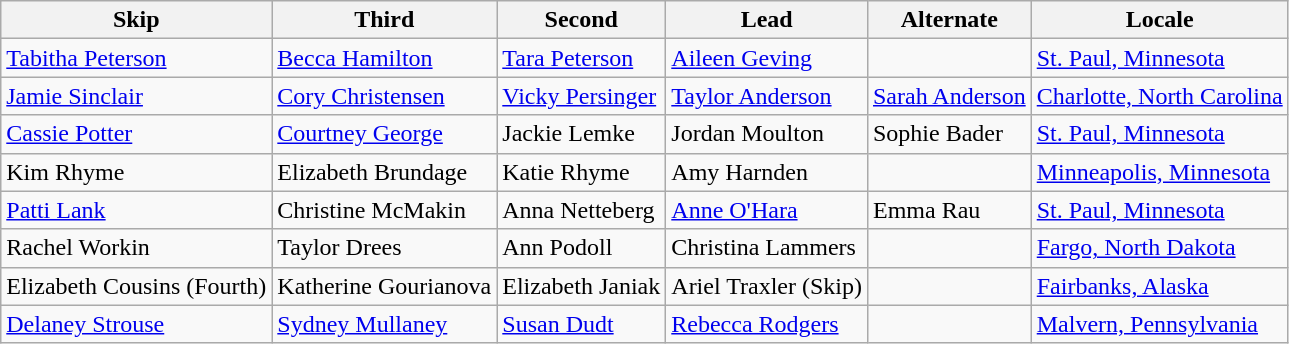<table class="wikitable">
<tr>
<th>Skip</th>
<th>Third</th>
<th>Second</th>
<th>Lead</th>
<th>Alternate</th>
<th>Locale</th>
</tr>
<tr>
<td><a href='#'>Tabitha Peterson</a></td>
<td><a href='#'>Becca Hamilton</a></td>
<td><a href='#'>Tara Peterson</a></td>
<td><a href='#'>Aileen Geving</a></td>
<td></td>
<td> <a href='#'>St. Paul, Minnesota</a></td>
</tr>
<tr>
<td><a href='#'>Jamie Sinclair</a></td>
<td><a href='#'>Cory Christensen</a></td>
<td><a href='#'>Vicky Persinger</a></td>
<td><a href='#'>Taylor Anderson</a></td>
<td><a href='#'>Sarah Anderson</a></td>
<td> <a href='#'>Charlotte, North Carolina</a></td>
</tr>
<tr>
<td><a href='#'>Cassie Potter</a></td>
<td><a href='#'>Courtney George</a></td>
<td>Jackie Lemke</td>
<td>Jordan Moulton</td>
<td>Sophie Bader</td>
<td> <a href='#'>St. Paul, Minnesota</a></td>
</tr>
<tr>
<td>Kim Rhyme</td>
<td>Elizabeth Brundage</td>
<td>Katie Rhyme</td>
<td>Amy Harnden</td>
<td></td>
<td> <a href='#'>Minneapolis, Minnesota</a></td>
</tr>
<tr>
<td><a href='#'>Patti Lank</a></td>
<td>Christine McMakin</td>
<td>Anna Netteberg</td>
<td><a href='#'>Anne O'Hara</a></td>
<td>Emma Rau</td>
<td> <a href='#'>St. Paul, Minnesota</a></td>
</tr>
<tr>
<td>Rachel Workin</td>
<td>Taylor Drees</td>
<td>Ann Podoll</td>
<td>Christina Lammers</td>
<td></td>
<td> <a href='#'>Fargo, North Dakota</a></td>
</tr>
<tr>
<td>Elizabeth Cousins (Fourth)</td>
<td>Katherine Gourianova</td>
<td>Elizabeth Janiak</td>
<td>Ariel Traxler (Skip)</td>
<td></td>
<td> <a href='#'>Fairbanks, Alaska</a></td>
</tr>
<tr>
<td><a href='#'>Delaney Strouse</a></td>
<td><a href='#'>Sydney Mullaney</a></td>
<td><a href='#'>Susan Dudt</a></td>
<td><a href='#'>Rebecca Rodgers</a></td>
<td></td>
<td> <a href='#'>Malvern, Pennsylvania</a></td>
</tr>
</table>
